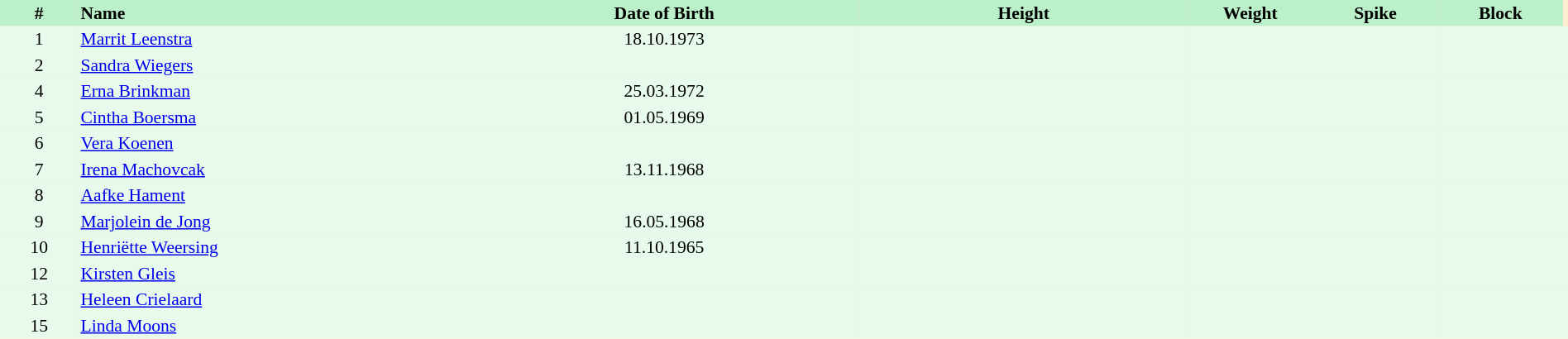<table border=0 cellpadding=2 cellspacing=0  |- bgcolor=#FFECCE style="text-align:center; font-size:90%;" width=100%>
<tr bgcolor=#BBF0C9>
<th width=5%>#</th>
<th width=25% align=left>Name</th>
<th width=25%>Date of Birth</th>
<th width=21%>Height</th>
<th width=8%>Weight</th>
<th width=8%>Spike</th>
<th width=8%>Block</th>
</tr>
<tr bgcolor=#E7FAEC>
<td>1</td>
<td align=left><a href='#'>Marrit Leenstra</a></td>
<td>18.10.1973</td>
<td></td>
<td></td>
<td></td>
<td></td>
<td></td>
</tr>
<tr bgcolor=#E7FAEC>
<td>2</td>
<td align=left><a href='#'>Sandra Wiegers</a></td>
<td></td>
<td></td>
<td></td>
<td></td>
<td></td>
<td></td>
</tr>
<tr bgcolor=#E7FAEC>
<td>4</td>
<td align=left><a href='#'>Erna Brinkman</a></td>
<td>25.03.1972</td>
<td></td>
<td></td>
<td></td>
<td></td>
<td></td>
</tr>
<tr bgcolor=#E7FAEC>
<td>5</td>
<td align=left><a href='#'>Cintha Boersma</a></td>
<td>01.05.1969</td>
<td></td>
<td></td>
<td></td>
<td></td>
<td></td>
</tr>
<tr bgcolor=#E7FAEC>
<td>6</td>
<td align=left><a href='#'>Vera Koenen</a></td>
<td></td>
<td></td>
<td></td>
<td></td>
<td></td>
<td></td>
</tr>
<tr bgcolor=#E7FAEC>
<td>7</td>
<td align=left><a href='#'>Irena Machovcak</a></td>
<td>13.11.1968</td>
<td></td>
<td></td>
<td></td>
<td></td>
<td></td>
</tr>
<tr bgcolor=#E7FAEC>
<td>8</td>
<td align=left><a href='#'>Aafke Hament</a></td>
<td></td>
<td></td>
<td></td>
<td></td>
<td></td>
<td></td>
</tr>
<tr bgcolor=#E7FAEC>
<td>9</td>
<td align=left><a href='#'>Marjolein de Jong</a></td>
<td>16.05.1968</td>
<td></td>
<td></td>
<td></td>
<td></td>
<td></td>
</tr>
<tr bgcolor=#E7FAEC>
<td>10</td>
<td align=left><a href='#'>Henriëtte Weersing</a></td>
<td>11.10.1965</td>
<td></td>
<td></td>
<td></td>
<td></td>
<td></td>
</tr>
<tr bgcolor=#E7FAEC>
<td>12</td>
<td align=left><a href='#'>Kirsten Gleis</a></td>
<td></td>
<td></td>
<td></td>
<td></td>
<td></td>
<td></td>
</tr>
<tr bgcolor=#E7FAEC>
<td>13</td>
<td align=left><a href='#'>Heleen Crielaard</a></td>
<td></td>
<td></td>
<td></td>
<td></td>
<td></td>
<td></td>
</tr>
<tr bgcolor=#E7FAEC>
<td>15</td>
<td align=left><a href='#'>Linda Moons</a></td>
<td></td>
<td></td>
<td></td>
<td></td>
<td></td>
<td></td>
</tr>
</table>
